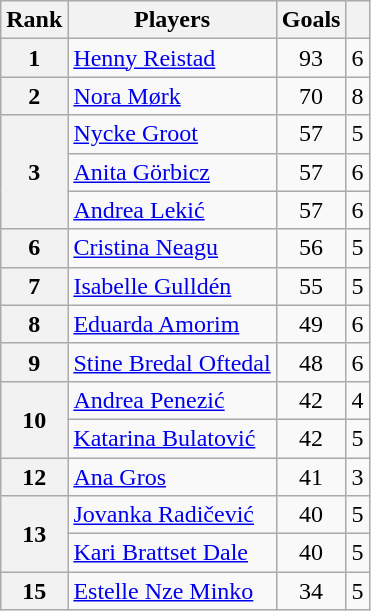<table class="wikitable">
<tr>
<th>Rank</th>
<th>Players</th>
<th>Goals</th>
<th><small></small></th>
</tr>
<tr>
<th rowspan="1">1</th>
<td align=left> <a href='#'>Henny Reistad</a></td>
<td align=center>93</td>
<td align=center>6</td>
</tr>
<tr>
<th rowspan="1">2</th>
<td align=left> <a href='#'>Nora Mørk</a></td>
<td align=center>70</td>
<td align=center>8</td>
</tr>
<tr>
<th rowspan="3">3</th>
<td align=left> <a href='#'>Nycke Groot</a></td>
<td align=center>57</td>
<td align=center>5</td>
</tr>
<tr>
<td align=left> <a href='#'>Anita Görbicz</a></td>
<td align=center>57</td>
<td align=center>6</td>
</tr>
<tr>
<td align=left> <a href='#'>Andrea Lekić</a></td>
<td align=center>57</td>
<td align=center>6</td>
</tr>
<tr>
<th rowspan="1">6</th>
<td align=left> <a href='#'>Cristina Neagu</a></td>
<td align=center>56</td>
<td align=center>5</td>
</tr>
<tr>
<th rowspan="1">7</th>
<td align=left> <a href='#'>Isabelle Gulldén</a></td>
<td align=center>55</td>
<td align=center>5</td>
</tr>
<tr>
<th rowspan="1">8</th>
<td align=left> <a href='#'>Eduarda Amorim</a></td>
<td align=center>49</td>
<td align=center>6</td>
</tr>
<tr>
<th rowspan="1">9</th>
<td align=left> <a href='#'>Stine Bredal Oftedal</a></td>
<td align=center>48</td>
<td align=center>6</td>
</tr>
<tr>
<th rowspan="2">10</th>
<td align=left> <a href='#'>Andrea Penezić</a></td>
<td align=center>42</td>
<td align=center>4</td>
</tr>
<tr>
<td align=left> <a href='#'>Katarina Bulatović</a></td>
<td align=center>42</td>
<td align=center>5</td>
</tr>
<tr>
<th rowspan="1">12</th>
<td align=left> <a href='#'>Ana Gros</a></td>
<td align=center>41</td>
<td align=center>3</td>
</tr>
<tr>
<th rowspan="2">13</th>
<td align=left> <a href='#'>Jovanka Radičević</a></td>
<td align=center>40</td>
<td align=center>5</td>
</tr>
<tr>
<td align=left> <a href='#'>Kari Brattset Dale</a></td>
<td align=center>40</td>
<td align=center>5</td>
</tr>
<tr>
<th rowspan="1">15</th>
<td align=left> <a href='#'>Estelle Nze Minko</a></td>
<td align=center>34</td>
<td align=center>5</td>
</tr>
</table>
